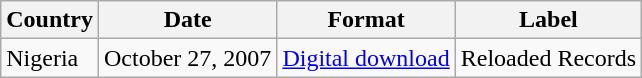<table class="wikitable">
<tr>
<th>Country</th>
<th>Date</th>
<th>Format</th>
<th>Label</th>
</tr>
<tr>
<td>Nigeria</td>
<td>October 27, 2007</td>
<td><a href='#'>Digital download</a></td>
<td>Reloaded Records</td>
</tr>
</table>
